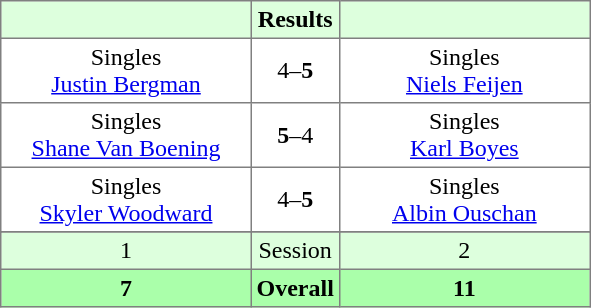<table border="1" cellpadding="3" style="border-collapse: collapse;">
<tr bgcolor="#ddffdd">
<th width="160"></th>
<th>Results</th>
<th width="160"></th>
</tr>
<tr>
<td align="center">Singles<br><a href='#'>Justin Bergman</a></td>
<td align="center">4–<strong>5</strong></td>
<td align="center">Singles<br><a href='#'>Niels Feijen</a></td>
</tr>
<tr>
<td align="center">Singles<br><a href='#'>Shane Van Boening</a></td>
<td align="center"><strong>5</strong>–4</td>
<td align="center">Singles<br><a href='#'>Karl Boyes</a></td>
</tr>
<tr>
<td align="center">Singles<br><a href='#'>Skyler Woodward</a></td>
<td align="center">4–<strong>5</strong></td>
<td align="center">Singles<br><a href='#'>Albin Ouschan</a></td>
</tr>
<tr>
</tr>
<tr bgcolor="#ddffdd">
<td align="center">1</td>
<td align="center">Session</td>
<td align="center">2</td>
</tr>
<tr bgcolor="#aaffaa">
<th align="center">7</th>
<th align="center">Overall</th>
<th align="center">11</th>
</tr>
</table>
